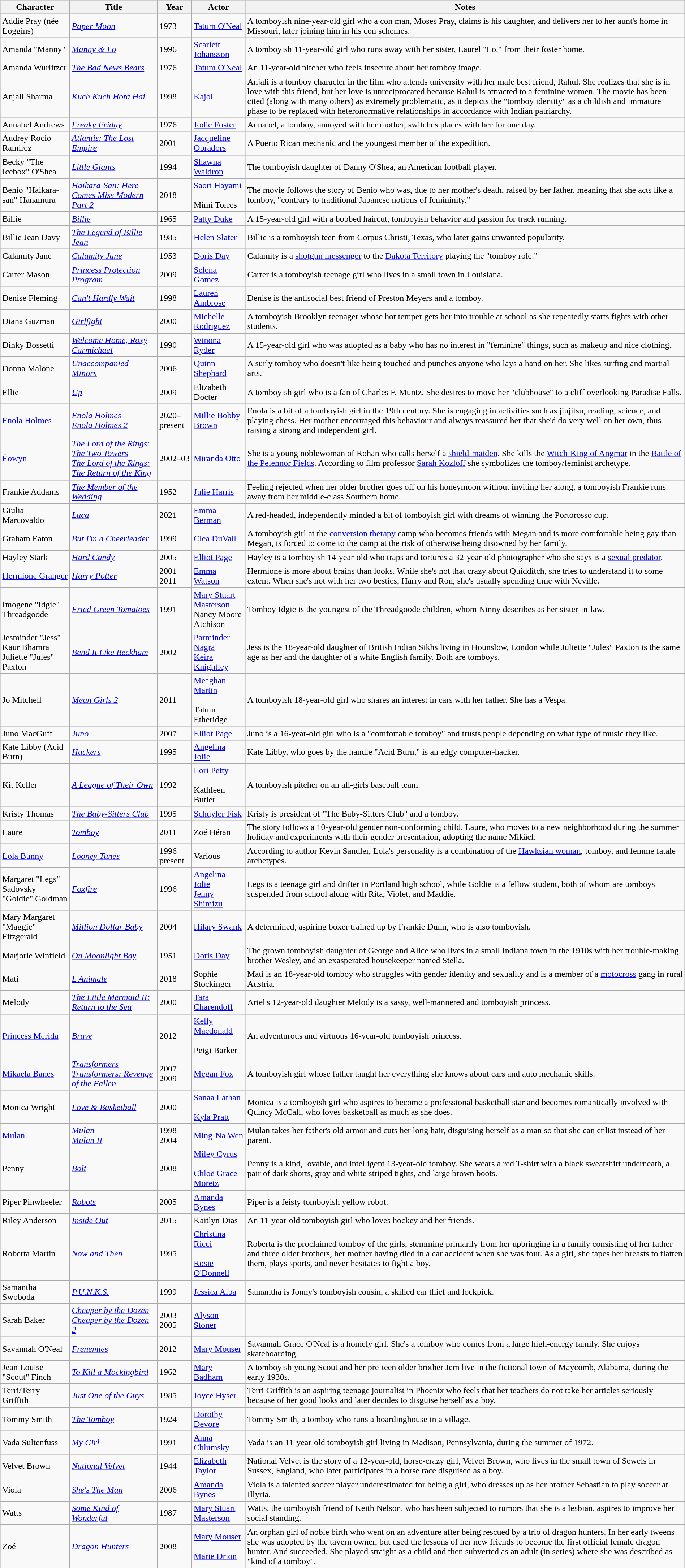<table class="wikitable sortable" style="width:100%">
<tr>
<th>Character</th>
<th>Title</th>
<th>Year</th>
<th>Actor</th>
<th>Notes</th>
</tr>
<tr>
<td>Addie Pray (née Loggins)</td>
<td><em><a href='#'>Paper Moon</a></em></td>
<td>1973</td>
<td><a href='#'>Tatum O'Neal</a></td>
<td>A tomboyish nine-year-old girl who a con man, Moses Pray, claims is his daughter, and delivers her to her aunt's home in Missouri, later joining him in his con schemes.</td>
</tr>
<tr>
<td>Amanda "Manny"</td>
<td><em><a href='#'>Manny & Lo</a></em></td>
<td>1996</td>
<td><a href='#'>Scarlett Johansson</a></td>
<td>A tomboyish 11-year-old girl who runs away with her sister, Laurel "Lo," from their foster home.</td>
</tr>
<tr>
<td>Amanda Wurlitzer</td>
<td><em><a href='#'>The Bad News Bears</a></em></td>
<td>1976</td>
<td><a href='#'>Tatum O'Neal</a></td>
<td>An 11-year-old pitcher who feels insecure about her tomboy image.</td>
</tr>
<tr>
<td>Anjali Sharma</td>
<td><em><a href='#'>Kuch Kuch Hota Hai</a></em></td>
<td>1998</td>
<td><a href='#'>Kajol</a></td>
<td>Anjali is a tomboy character in the film who attends university with her male best friend, Rahul. She realizes that she is in love with this friend, but her love is unreciprocated because Rahul is attracted to a feminine women. The movie has been cited (along with many others) as extremely problematic, as it depicts the "tomboy identity" as a childish and immature phase to be replaced with heteronormative relationships in accordance with Indian patriarchy.</td>
</tr>
<tr>
<td>Annabel Andrews</td>
<td><em><a href='#'>Freaky Friday</a></em></td>
<td>1976</td>
<td><a href='#'>Jodie Foster</a></td>
<td>Annabel, a tomboy, annoyed with her mother, switches places with her for one day.</td>
</tr>
<tr>
<td>Audrey Rocio Ramirez</td>
<td><em><a href='#'>Atlantis: The Lost Empire</a></em></td>
<td>2001</td>
<td><a href='#'>Jacqueline Obradors</a></td>
<td>A Puerto Rican mechanic and the youngest member of the expedition.</td>
</tr>
<tr>
<td>Becky "The Icebox" O'Shea</td>
<td><em><a href='#'>Little Giants</a></em></td>
<td>1994</td>
<td><a href='#'>Shawna Waldron</a></td>
<td>The tomboyish daughter of Danny O'Shea, an American football player.</td>
</tr>
<tr>
<td>Benio "Haikara-san" Hanamura</td>
<td><em><a href='#'>Haikara-San: Here Comes Miss Modern Part 2</a></em></td>
<td>2018</td>
<td><a href='#'>Saori Hayami</a><br><br>Mimi Torres<br></td>
<td>The movie follows the story of Benio who was, due to her mother's death, raised by her father, meaning that she acts like a tomboy, "contrary to traditional Japanese notions of femininity."</td>
</tr>
<tr>
<td>Billie</td>
<td><em><a href='#'>Billie</a></em></td>
<td>1965</td>
<td><a href='#'>Patty Duke</a></td>
<td>A 15-year-old girl with a bobbed haircut, tomboyish behavior and passion for track running.</td>
</tr>
<tr>
<td>Billie Jean Davy</td>
<td><em><a href='#'>The Legend of Billie Jean</a></em></td>
<td>1985</td>
<td><a href='#'>Helen Slater</a></td>
<td>Billie is a tomboyish teen from Corpus Christi, Texas, who later gains unwanted popularity.</td>
</tr>
<tr>
<td>Calamity Jane</td>
<td><em><a href='#'>Calamity Jane</a></em></td>
<td>1953</td>
<td><a href='#'>Doris Day</a></td>
<td>Calamity is a <a href='#'>shotgun messenger</a> to the <a href='#'>Dakota Territory</a> playing the "tomboy role."</td>
</tr>
<tr>
<td>Carter Mason</td>
<td><em><a href='#'>Princess Protection Program</a></em></td>
<td>2009</td>
<td><a href='#'>Selena Gomez</a></td>
<td>Carter is a tomboyish teenage girl who lives in a small town in Louisiana.</td>
</tr>
<tr>
<td>Denise Fleming</td>
<td><em><a href='#'>Can't Hardly Wait</a></em></td>
<td>1998</td>
<td><a href='#'>Lauren Ambrose</a></td>
<td>Denise is the antisocial best friend of Preston Meyers and a tomboy.</td>
</tr>
<tr>
<td>Diana Guzman</td>
<td><em><a href='#'>Girlfight</a></em></td>
<td>2000</td>
<td><a href='#'>Michelle Rodriguez</a></td>
<td>A tomboyish Brooklyn teenager whose hot temper gets her into trouble at school as she repeatedly starts fights with other students.</td>
</tr>
<tr>
<td>Dinky Bossetti</td>
<td><em><a href='#'>Welcome Home, Roxy Carmichael</a></em></td>
<td>1990</td>
<td><a href='#'>Winona Ryder</a></td>
<td>A 15-year-old girl who was adopted as a baby who has no interest in "feminine" things, such as makeup and nice clothing.</td>
</tr>
<tr>
<td>Donna Malone</td>
<td><em><a href='#'>Unaccompanied Minors</a></em></td>
<td>2006</td>
<td><a href='#'>Quinn Shephard</a></td>
<td>A surly tomboy who doesn't like being touched and punches anyone who lays a hand on her. She likes surfing and martial arts.</td>
</tr>
<tr>
<td>Ellie</td>
<td><em><a href='#'>Up</a></em></td>
<td>2009</td>
<td>Elizabeth Docter</td>
<td>A tomboyish girl who is a fan of Charles F. Muntz. She desires to move her "clubhouse" to a cliff overlooking Paradise Falls.</td>
</tr>
<tr>
<td><a href='#'>Enola Holmes</a></td>
<td><em><a href='#'>Enola Holmes</a></em><br><em><a href='#'>Enola Holmes 2</a></em></td>
<td>2020–present</td>
<td><a href='#'>Millie Bobby Brown</a></td>
<td>Enola is a bit of a tomboyish girl in the 19th century. She is engaging in activities such as jiujitsu, reading, science, and playing chess. Her mother encouraged this behaviour and always reassured her that she'd do very well on her own, thus raising a strong and independent girl.</td>
</tr>
<tr>
<td><a href='#'>Éowyn</a></td>
<td><em><a href='#'>The Lord of the Rings: The Two Towers</a></em><br><em><a href='#'>The Lord of the Rings: The Return of the King</a></em></td>
<td>2002–03</td>
<td><a href='#'>Miranda Otto</a></td>
<td>She is a young noblewoman of Rohan who calls herself a <a href='#'>shield-maiden</a>. She kills the <a href='#'>Witch-King of Angmar</a> in the <a href='#'>Battle of the Pelennor Fields</a>. According to film professor <a href='#'>Sarah Kozloff</a> she symbolizes the tomboy/feminist archetype.</td>
</tr>
<tr>
<td>Frankie Addams</td>
<td><em><a href='#'>The Member of the Wedding</a></em> </td>
<td>1952</td>
<td><a href='#'>Julie Harris</a></td>
<td>Feeling rejected when her older brother goes off on his honeymoon without inviting her along, a tomboyish Frankie runs away from her middle-class Southern home.</td>
</tr>
<tr>
<td>Giulia Marcovaldo</td>
<td><em><a href='#'>Luca</a></em></td>
<td>2021</td>
<td><a href='#'>Emma Berman</a></td>
<td>A red-headed, independently minded a bit of tomboyish girl with dreams of winning the Portorosso cup.</td>
</tr>
<tr>
<td>Graham Eaton</td>
<td><em><a href='#'>But I'm a Cheerleader</a></em></td>
<td>1999</td>
<td><a href='#'>Clea DuVall</a></td>
<td>A tomboyish girl at the <a href='#'>conversion therapy</a> camp who becomes friends with Megan and is more comfortable being gay than Megan, is forced to come to the camp at the risk of otherwise being disowned by her family.</td>
</tr>
<tr>
<td>Hayley Stark</td>
<td><em><a href='#'>Hard Candy</a></em></td>
<td>2005</td>
<td><a href='#'>Elliot Page</a></td>
<td>Hayley is a tomboyish 14-year-old who traps and tortures a 32-year-old photographer who she says is a <a href='#'>sexual predator</a>.</td>
</tr>
<tr>
<td><a href='#'>Hermione Granger</a></td>
<td><em><a href='#'>Harry Potter</a></em></td>
<td>2001–2011</td>
<td><a href='#'>Emma Watson</a></td>
<td>Hermione is more about brains than looks. While she's not that crazy about Quidditch, she tries to understand it to some extent. When she's not with her two besties, Harry and Ron, she's usually spending time with Neville.</td>
</tr>
<tr>
<td>Imogene "Idgie" Threadgoode</td>
<td><em><a href='#'>Fried Green Tomatoes</a></em><br></td>
<td>1991</td>
<td><a href='#'>Mary Stuart Masterson</a><br>Nancy Moore Atchison</td>
<td>Tomboy Idgie is the youngest of the Threadgoode children, whom Ninny describes as her sister-in-law.</td>
</tr>
<tr>
<td>Jesminder "Jess" Kaur Bhamra<br>Juliette "Jules" Paxton</td>
<td><em><a href='#'>Bend It Like Beckham</a></em></td>
<td>2002</td>
<td><a href='#'>Parminder Nagra</a><br><a href='#'>Keira Knightley</a></td>
<td>Jess is the 18-year-old daughter of British Indian Sikhs living in Hounslow, London while Juliette "Jules" Paxton is the same age as her and the daughter of a white English family. Both are tomboys.</td>
</tr>
<tr>
<td>Jo Mitchell</td>
<td><em><a href='#'>Mean Girls 2</a></em></td>
<td>2011</td>
<td><a href='#'>Meaghan Martin</a><br><br>Tatum Etheridge<br></td>
<td>A tomboyish 18-year-old girl who shares an interest in cars with her father. She has a Vespa.</td>
</tr>
<tr>
<td>Juno MacGuff</td>
<td><em><a href='#'>Juno</a></em></td>
<td>2007</td>
<td><a href='#'>Elliot Page</a></td>
<td>Juno is a 16-year-old girl who is a "comfortable tomboy" and trusts people depending on what type of music they like.</td>
</tr>
<tr>
<td>Kate Libby (Acid Burn)</td>
<td><em><a href='#'>Hackers</a></em></td>
<td>1995</td>
<td><a href='#'>Angelina Jolie</a></td>
<td>Kate Libby, who goes by the handle "Acid Burn," is an edgy computer-hacker.</td>
</tr>
<tr>
<td>Kit Keller</td>
<td><em><a href='#'>A League of Their Own</a></em></td>
<td>1992</td>
<td><a href='#'>Lori Petty</a><br><br>Kathleen Butler<br></td>
<td>A tomboyish pitcher on an all-girls baseball team.</td>
</tr>
<tr>
<td>Kristy Thomas</td>
<td><em><a href='#'>The Baby-Sitters Club</a></em><br></td>
<td>1995</td>
<td><a href='#'>Schuyler Fisk</a></td>
<td>Kristy is president of "The Baby-Sitters Club" and a tomboy.</td>
</tr>
<tr>
<td>Laure</td>
<td><em><a href='#'>Tomboy</a></em></td>
<td>2011</td>
<td>Zoé Héran</td>
<td>The story follows a 10-year-old gender non-conforming child, Laure, who moves to a new neighborhood during the summer holiday and experiments with their gender presentation, adopting the name Mikäel.</td>
</tr>
<tr>
<td><a href='#'>Lola Bunny</a></td>
<td><em><a href='#'>Looney Tunes</a></em></td>
<td>1996–present</td>
<td>Various</td>
<td>According to author Kevin Sandler, Lola's personality is a combination of the <a href='#'>Hawksian woman</a>, tomboy, and femme fatale archetypes.</td>
</tr>
<tr>
<td>Margaret "Legs" Sadovsky<br>"Goldie" Goldman</td>
<td><em><a href='#'>Foxfire</a></em></td>
<td>1996</td>
<td><a href='#'>Angelina Jolie</a><br><a href='#'>Jenny Shimizu</a></td>
<td>Legs is a teenage girl and drifter in Portland high school, while Goldie is a fellow student, both of whom are tomboys suspended from school along with Rita, Violet, and Maddie.</td>
</tr>
<tr>
<td>Mary Margaret "Maggie" Fitzgerald</td>
<td><em><a href='#'>Million Dollar Baby</a></em></td>
<td>2004</td>
<td><a href='#'>Hilary Swank</a></td>
<td>A determined, aspiring boxer trained up by Frankie Dunn, who is also tomboyish.</td>
</tr>
<tr>
<td>Marjorie Winfield</td>
<td><em><a href='#'>On Moonlight Bay</a></em></td>
<td>1951</td>
<td><a href='#'>Doris Day</a></td>
<td>The grown tomboyish daughter of George and Alice who lives in a small Indiana town in the 1910s with her trouble-making brother Wesley, and an exasperated housekeeper named Stella.</td>
</tr>
<tr>
<td>Mati</td>
<td><em><a href='#'>L'Animale</a></em></td>
<td>2018</td>
<td>Sophie Stockinger</td>
<td>Mati is an 18-year-old tomboy who struggles with gender identity and sexuality and is a member of a <a href='#'>motocross</a> gang in rural Austria.</td>
</tr>
<tr>
<td>Melody</td>
<td><em><a href='#'>The Little Mermaid II: Return to the Sea</a></em></td>
<td>2000</td>
<td><a href='#'>Tara Charendoff</a></td>
<td>Ariel's 12-year-old daughter Melody is a sassy, well-mannered and tomboyish princess.</td>
</tr>
<tr>
<td><a href='#'>Princess Merida</a></td>
<td><em><a href='#'>Brave</a></em></td>
<td>2012</td>
<td><a href='#'>Kelly Macdonald</a><br><br>Peigi Barker<br></td>
<td>An adventurous and virtuous 16-year-old tomboyish princess.</td>
</tr>
<tr>
<td><a href='#'>Mikaela Banes</a></td>
<td><em><a href='#'>Transformers</a></em><br><em><a href='#'>Transformers: Revenge of the Fallen</a></em></td>
<td>2007<br>2009</td>
<td><a href='#'>Megan Fox</a></td>
<td>A tomboyish girl whose father taught her everything she knows about cars and auto mechanic skills.</td>
</tr>
<tr>
<td>Monica Wright</td>
<td><em><a href='#'>Love & Basketball</a></em></td>
<td>2000</td>
<td><a href='#'>Sanaa Lathan</a><br><br><a href='#'>Kyla Pratt</a><br></td>
<td>Monica is a tomboyish girl who aspires to become a professional basketball star and becomes romantically involved with Quincy McCall, who loves basketball as much as she does.</td>
</tr>
<tr>
<td><a href='#'>Mulan</a></td>
<td><em><a href='#'>Mulan</a></em><br><em><a href='#'>Mulan II</a></em></td>
<td>1998<br>2004</td>
<td><a href='#'>Ming-Na Wen</a></td>
<td>Mulan takes her father's old armor and cuts her long hair, disguising herself as a man so that she can enlist instead of her parent.</td>
</tr>
<tr>
<td>Penny</td>
<td><em><a href='#'>Bolt</a></em></td>
<td>2008</td>
<td><a href='#'>Miley Cyrus</a><br><br><a href='#'>Chloë Grace Moretz</a><br></td>
<td>Penny is a kind, lovable, and intelligent 13-year-old tomboy. She wears a red T-shirt with a black sweatshirt underneath, a pair of dark shorts, gray and white striped tights, and large brown boots.</td>
</tr>
<tr>
<td>Piper Pinwheeler</td>
<td><em><a href='#'>Robots</a></em></td>
<td>2005</td>
<td><a href='#'>Amanda Bynes</a></td>
<td>Piper is a feisty tomboyish yellow robot.</td>
</tr>
<tr>
<td>Riley Anderson</td>
<td><em><a href='#'>Inside Out</a></em></td>
<td>2015</td>
<td>Kaitlyn Dias</td>
<td>An 11-year-old tomboyish girl who loves hockey and her friends.</td>
</tr>
<tr>
<td>Roberta Martin</td>
<td><em><a href='#'>Now and Then</a></em></td>
<td>1995</td>
<td><a href='#'>Christina Ricci</a><br><br><a href='#'>Rosie O'Donnell</a><br></td>
<td>Roberta is the proclaimed tomboy of the girls, stemming primarily from her upbringing in a family consisting of her father and three older brothers, her mother having died in a car accident when she was four. As a girl, she tapes her breasts to flatten them, plays sports, and never hesitates to fight a boy.</td>
</tr>
<tr>
<td>Samantha Swoboda</td>
<td><em><a href='#'>P.U.N.K.S.</a></em></td>
<td>1999</td>
<td><a href='#'>Jessica Alba</a></td>
<td>Samantha is Jonny's tomboyish cousin, a skilled car thief and lockpick.</td>
</tr>
<tr>
<td>Sarah Baker</td>
<td><em><a href='#'>Cheaper by the Dozen</a></em><br><em><a href='#'>Cheaper by the Dozen 2</a></em></td>
<td>2003<br>2005</td>
<td><a href='#'>Alyson Stoner</a></td>
<td></td>
</tr>
<tr>
<td>Savannah O'Neal</td>
<td><em><a href='#'>Frenemies</a></em></td>
<td>2012</td>
<td><a href='#'>Mary Mouser</a></td>
<td>Savannah Grace O'Neal is a homely girl. She's a tomboy who comes from a large high-energy family. She enjoys skateboarding.</td>
</tr>
<tr>
<td>Jean Louise "Scout" Finch</td>
<td><em><a href='#'>To Kill a Mockingbird</a></em><br></td>
<td>1962</td>
<td><a href='#'>Mary Badham</a></td>
<td>A tomboyish young Scout and her pre-teen older brother Jem live in the fictional town of Maycomb, Alabama, during the early 1930s.</td>
</tr>
<tr>
<td>Terri/Terry Griffith</td>
<td><em><a href='#'>Just One of the Guys</a></em></td>
<td>1985</td>
<td><a href='#'>Joyce Hyser</a></td>
<td>Terri Griffith is an aspiring teenage journalist in Phoenix who feels that her teachers do not take her articles seriously because of her good looks and later decides to disguise herself as a boy.</td>
</tr>
<tr>
<td>Tommy Smith</td>
<td><em><a href='#'>The Tomboy</a></em></td>
<td>1924</td>
<td><a href='#'>Dorothy Devore</a></td>
<td>Tommy Smith, a tomboy who runs a boardinghouse in a village.</td>
</tr>
<tr>
<td>Vada Sultenfuss</td>
<td><em><a href='#'>My Girl</a></em></td>
<td>1991</td>
<td><a href='#'>Anna Chlumsky</a></td>
<td>Vada is an 11-year-old tomboyish girl living in Madison, Pennsylvania, during the summer of 1972.</td>
</tr>
<tr>
<td>Velvet Brown</td>
<td><em><a href='#'>National Velvet</a></em></td>
<td>1944</td>
<td><a href='#'>Elizabeth Taylor</a></td>
<td>National Velvet is the story of a 12-year-old, horse-crazy girl, Velvet Brown, who lives in the small town of Sewels in Sussex, England, who later participates in a horse race disguised as a boy.</td>
</tr>
<tr>
<td>Viola</td>
<td><em><a href='#'>She's The Man</a></em></td>
<td>2006</td>
<td><a href='#'>Amanda Bynes</a></td>
<td>Viola is a talented soccer player underestimated for being a girl, who dresses up as her brother Sebastian to play soccer at Illyria.</td>
</tr>
<tr>
<td>Watts</td>
<td><em><a href='#'>Some Kind of Wonderful</a></em></td>
<td>1987</td>
<td><a href='#'>Mary Stuart Masterson</a></td>
<td>Watts, the tomboyish friend of Keith Nelson, who has been subjected to rumors that she is a lesbian, aspires to improve her social standing.</td>
</tr>
<tr>
<td>Zoé</td>
<td><em><a href='#'>Dragon Hunters</a></em></td>
<td>2008</td>
<td><a href='#'>Mary Mouser</a><br><br><a href='#'>Marie Drion</a><br></td>
<td>An orphan girl of noble birth who went on an adventure after being rescued by a trio of dragon hunters. In her early tweens she was adopted by the tavern owner, but used the lessons of her new friends to become the first official female dragon hunter. And succeeded. She played straight as a child and then subverted as an adult (in series) where she was described as "kind of a tomboy".</td>
</tr>
</table>
